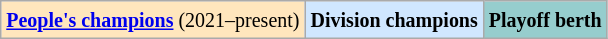<table class="wikitable">
<tr>
<td style="background:#FFE6BD;"><small><strong><a href='#'>People's champions</a></strong> (2021–present)</small></td>
<td style="background:#d0e7ff;"><small><strong>Division champions</strong></small></td>
<td style="background:#96cdcd;"><small><strong>Playoff berth</strong></small></td>
</tr>
</table>
